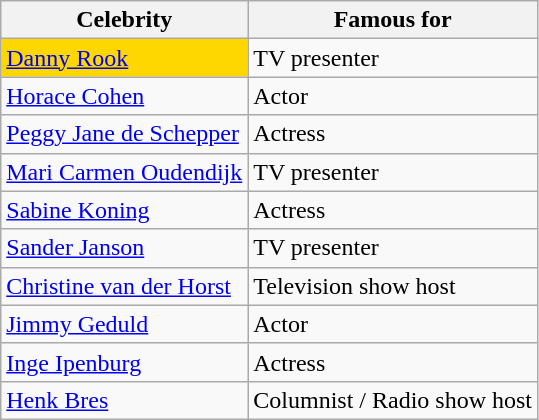<table class=wikitable>
<tr>
<th>Celebrity</th>
<th>Famous for</th>
</tr>
<tr>
<td style="background-color:gold;"><a href='#'>Danny Rook</a></td>
<td>TV presenter</td>
</tr>
<tr>
<td><a href='#'>Horace Cohen</a></td>
<td>Actor</td>
</tr>
<tr>
<td><a href='#'>Peggy Jane de Schepper</a></td>
<td>Actress</td>
</tr>
<tr>
<td><a href='#'>Mari Carmen Oudendijk</a></td>
<td>TV presenter</td>
</tr>
<tr>
<td><a href='#'>Sabine Koning</a></td>
<td>Actress</td>
</tr>
<tr>
<td><a href='#'>Sander Janson</a></td>
<td>TV presenter</td>
</tr>
<tr>
<td><a href='#'>Christine van der Horst</a></td>
<td>Television show host</td>
</tr>
<tr>
<td><a href='#'>Jimmy Geduld</a></td>
<td>Actor</td>
</tr>
<tr>
<td><a href='#'>Inge Ipenburg</a></td>
<td>Actress</td>
</tr>
<tr>
<td><a href='#'>Henk Bres</a></td>
<td>Columnist / Radio show host</td>
</tr>
</table>
